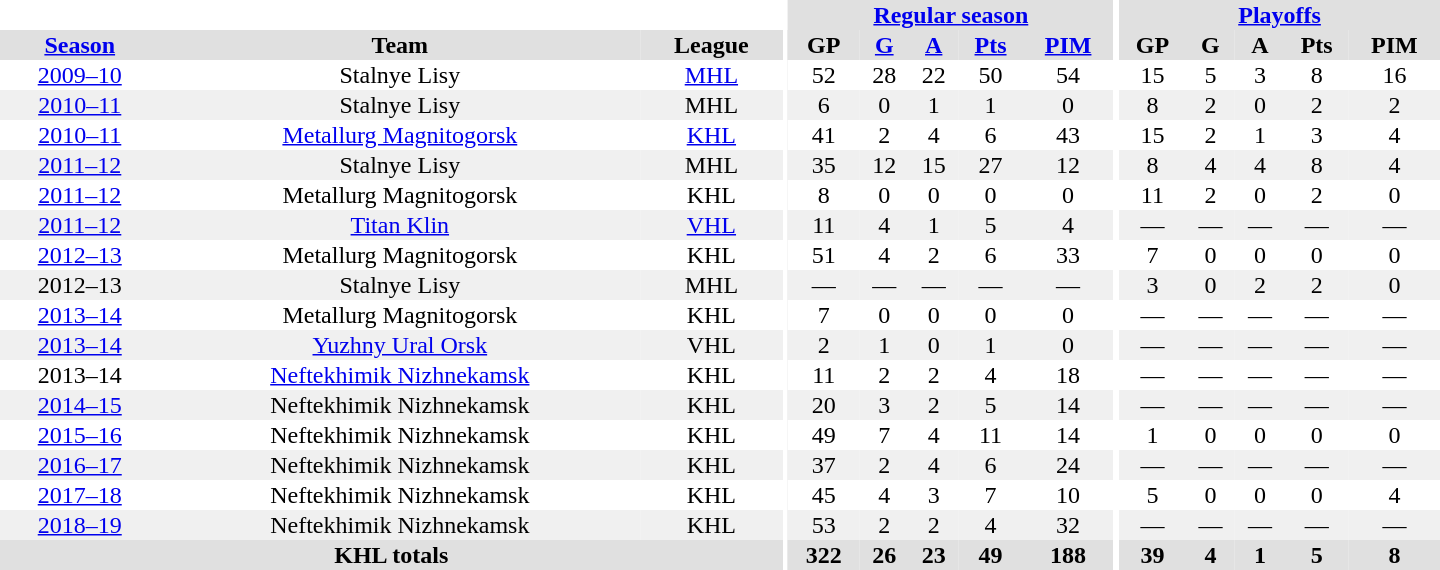<table border="0" cellpadding="1" cellspacing="0" style="text-align:center; width:60em">
<tr bgcolor="#e0e0e0">
<th colspan="3" bgcolor="#ffffff"></th>
<th rowspan="99" bgcolor="#ffffff"></th>
<th colspan="5"><a href='#'>Regular season</a></th>
<th rowspan="99" bgcolor="#ffffff"></th>
<th colspan="5"><a href='#'>Playoffs</a></th>
</tr>
<tr bgcolor="#e0e0e0">
<th><a href='#'>Season</a></th>
<th>Team</th>
<th>League</th>
<th>GP</th>
<th><a href='#'>G</a></th>
<th><a href='#'>A</a></th>
<th><a href='#'>Pts</a></th>
<th><a href='#'>PIM</a></th>
<th>GP</th>
<th>G</th>
<th>A</th>
<th>Pts</th>
<th>PIM</th>
</tr>
<tr ALIGN="center">
<td><a href='#'>2009–10</a></td>
<td>Stalnye Lisy</td>
<td><a href='#'>MHL</a></td>
<td>52</td>
<td>28</td>
<td>22</td>
<td>50</td>
<td>54</td>
<td>15</td>
<td>5</td>
<td>3</td>
<td>8</td>
<td>16</td>
</tr>
<tr ALIGN="center" bgcolor="#f0f0f0">
<td><a href='#'>2010–11</a></td>
<td>Stalnye Lisy</td>
<td>MHL</td>
<td>6</td>
<td>0</td>
<td>1</td>
<td>1</td>
<td>0</td>
<td>8</td>
<td>2</td>
<td>0</td>
<td>2</td>
<td>2</td>
</tr>
<tr ALIGN="center">
<td><a href='#'>2010–11</a></td>
<td><a href='#'>Metallurg Magnitogorsk</a></td>
<td><a href='#'>KHL</a></td>
<td>41</td>
<td>2</td>
<td>4</td>
<td>6</td>
<td>43</td>
<td>15</td>
<td>2</td>
<td>1</td>
<td>3</td>
<td>4</td>
</tr>
<tr ALIGN="center" bgcolor="#f0f0f0">
<td><a href='#'>2011–12</a></td>
<td>Stalnye Lisy</td>
<td>MHL</td>
<td>35</td>
<td>12</td>
<td>15</td>
<td>27</td>
<td>12</td>
<td>8</td>
<td>4</td>
<td>4</td>
<td>8</td>
<td>4</td>
</tr>
<tr ALIGN="center">
<td><a href='#'>2011–12</a></td>
<td>Metallurg Magnitogorsk</td>
<td>KHL</td>
<td>8</td>
<td>0</td>
<td>0</td>
<td>0</td>
<td>0</td>
<td>11</td>
<td>2</td>
<td>0</td>
<td>2</td>
<td>0</td>
</tr>
<tr ALIGN="center" bgcolor="#f0f0f0">
<td><a href='#'>2011–12</a></td>
<td><a href='#'>Titan Klin</a></td>
<td><a href='#'>VHL</a></td>
<td>11</td>
<td>4</td>
<td>1</td>
<td>5</td>
<td>4</td>
<td>—</td>
<td>—</td>
<td>—</td>
<td>—</td>
<td>—</td>
</tr>
<tr ALIGN="center">
<td><a href='#'>2012–13</a></td>
<td>Metallurg Magnitogorsk</td>
<td>KHL</td>
<td>51</td>
<td>4</td>
<td>2</td>
<td>6</td>
<td>33</td>
<td>7</td>
<td>0</td>
<td>0</td>
<td>0</td>
<td>0</td>
</tr>
<tr ALIGN="center" bgcolor="#f0f0f0">
<td>2012–13</td>
<td>Stalnye Lisy</td>
<td>MHL</td>
<td>—</td>
<td>—</td>
<td>—</td>
<td>—</td>
<td>—</td>
<td>3</td>
<td>0</td>
<td>2</td>
<td>2</td>
<td>0</td>
</tr>
<tr ALIGN="center">
<td><a href='#'>2013–14</a></td>
<td>Metallurg Magnitogorsk</td>
<td>KHL</td>
<td>7</td>
<td>0</td>
<td>0</td>
<td>0</td>
<td>0</td>
<td>—</td>
<td>—</td>
<td>—</td>
<td>—</td>
<td>—</td>
</tr>
<tr ALIGN="center" bgcolor="#f0f0f0">
<td><a href='#'>2013–14</a></td>
<td><a href='#'>Yuzhny Ural Orsk</a></td>
<td>VHL</td>
<td>2</td>
<td>1</td>
<td>0</td>
<td>1</td>
<td>0</td>
<td>—</td>
<td>—</td>
<td>—</td>
<td>—</td>
<td>—</td>
</tr>
<tr ALIGN="center">
<td>2013–14</td>
<td><a href='#'>Neftekhimik Nizhnekamsk</a></td>
<td>KHL</td>
<td>11</td>
<td>2</td>
<td>2</td>
<td>4</td>
<td>18</td>
<td>—</td>
<td>—</td>
<td>—</td>
<td>—</td>
<td>—</td>
</tr>
<tr ALIGN="center" bgcolor="#f0f0f0">
<td><a href='#'>2014–15</a></td>
<td>Neftekhimik Nizhnekamsk</td>
<td>KHL</td>
<td>20</td>
<td>3</td>
<td>2</td>
<td>5</td>
<td>14</td>
<td>—</td>
<td>—</td>
<td>—</td>
<td>—</td>
<td>—</td>
</tr>
<tr ALIGN="center">
<td><a href='#'>2015–16</a></td>
<td>Neftekhimik Nizhnekamsk</td>
<td>KHL</td>
<td>49</td>
<td>7</td>
<td>4</td>
<td>11</td>
<td>14</td>
<td>1</td>
<td>0</td>
<td>0</td>
<td>0</td>
<td>0</td>
</tr>
<tr ALIGN="center" bgcolor="#f0f0f0">
<td><a href='#'>2016–17</a></td>
<td>Neftekhimik Nizhnekamsk</td>
<td>KHL</td>
<td>37</td>
<td>2</td>
<td>4</td>
<td>6</td>
<td>24</td>
<td>—</td>
<td>—</td>
<td>—</td>
<td>—</td>
<td>—</td>
</tr>
<tr ALIGN="center">
<td><a href='#'>2017–18</a></td>
<td>Neftekhimik Nizhnekamsk</td>
<td>KHL</td>
<td>45</td>
<td>4</td>
<td>3</td>
<td>7</td>
<td>10</td>
<td>5</td>
<td>0</td>
<td>0</td>
<td>0</td>
<td>4</td>
</tr>
<tr ALIGN="center" bgcolor="#f0f0f0">
<td><a href='#'>2018–19</a></td>
<td>Neftekhimik Nizhnekamsk</td>
<td>KHL</td>
<td>53</td>
<td>2</td>
<td>2</td>
<td>4</td>
<td>32</td>
<td>—</td>
<td>—</td>
<td>—</td>
<td>—</td>
<td>—</td>
</tr>
<tr bgcolor="#e0e0e0">
<th colspan="3">KHL totals</th>
<th>322</th>
<th>26</th>
<th>23</th>
<th>49</th>
<th>188</th>
<th>39</th>
<th>4</th>
<th>1</th>
<th>5</th>
<th>8</th>
</tr>
</table>
